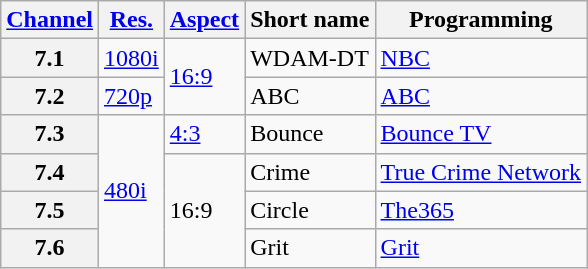<table class="wikitable">
<tr>
<th scope = "col"><a href='#'>Channel</a></th>
<th scope = "col"><a href='#'>Res.</a></th>
<th scope = "col"><a href='#'>Aspect</a></th>
<th scope = "col">Short name</th>
<th scope = "col">Programming</th>
</tr>
<tr>
<th scope = "row">7.1</th>
<td><a href='#'>1080i</a></td>
<td rowspan=2><a href='#'>16:9</a></td>
<td>WDAM-DT</td>
<td><a href='#'>NBC</a></td>
</tr>
<tr>
<th scope = "row">7.2</th>
<td><a href='#'>720p</a></td>
<td>ABC</td>
<td><a href='#'>ABC</a></td>
</tr>
<tr>
<th scope = "row">7.3</th>
<td rowspan=4><a href='#'>480i</a></td>
<td><a href='#'>4:3</a></td>
<td>Bounce</td>
<td><a href='#'>Bounce TV</a></td>
</tr>
<tr>
<th scope = "row">7.4</th>
<td rowspan=3>16:9</td>
<td>Crime</td>
<td><a href='#'>True Crime Network</a></td>
</tr>
<tr>
<th scope = "row">7.5</th>
<td>Circle</td>
<td><a href='#'>The365</a></td>
</tr>
<tr>
<th scope = "row">7.6</th>
<td>Grit</td>
<td><a href='#'>Grit</a></td>
</tr>
</table>
